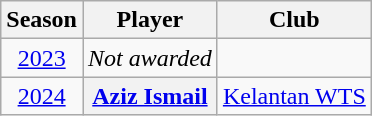<table class="wikitable plainrowheaders">
<tr>
<th>Season</th>
<th>Player</th>
<th>Club</th>
</tr>
<tr>
<td align=center><a href='#'>2023</a></td>
<td><em>Not awarded</em></td>
<td></td>
</tr>
<tr>
<td align=center><a href='#'>2024</a></td>
<th scope="row"> <a href='#'>Aziz Ismail</a></th>
<td><a href='#'>Kelantan WTS</a></td>
</tr>
</table>
